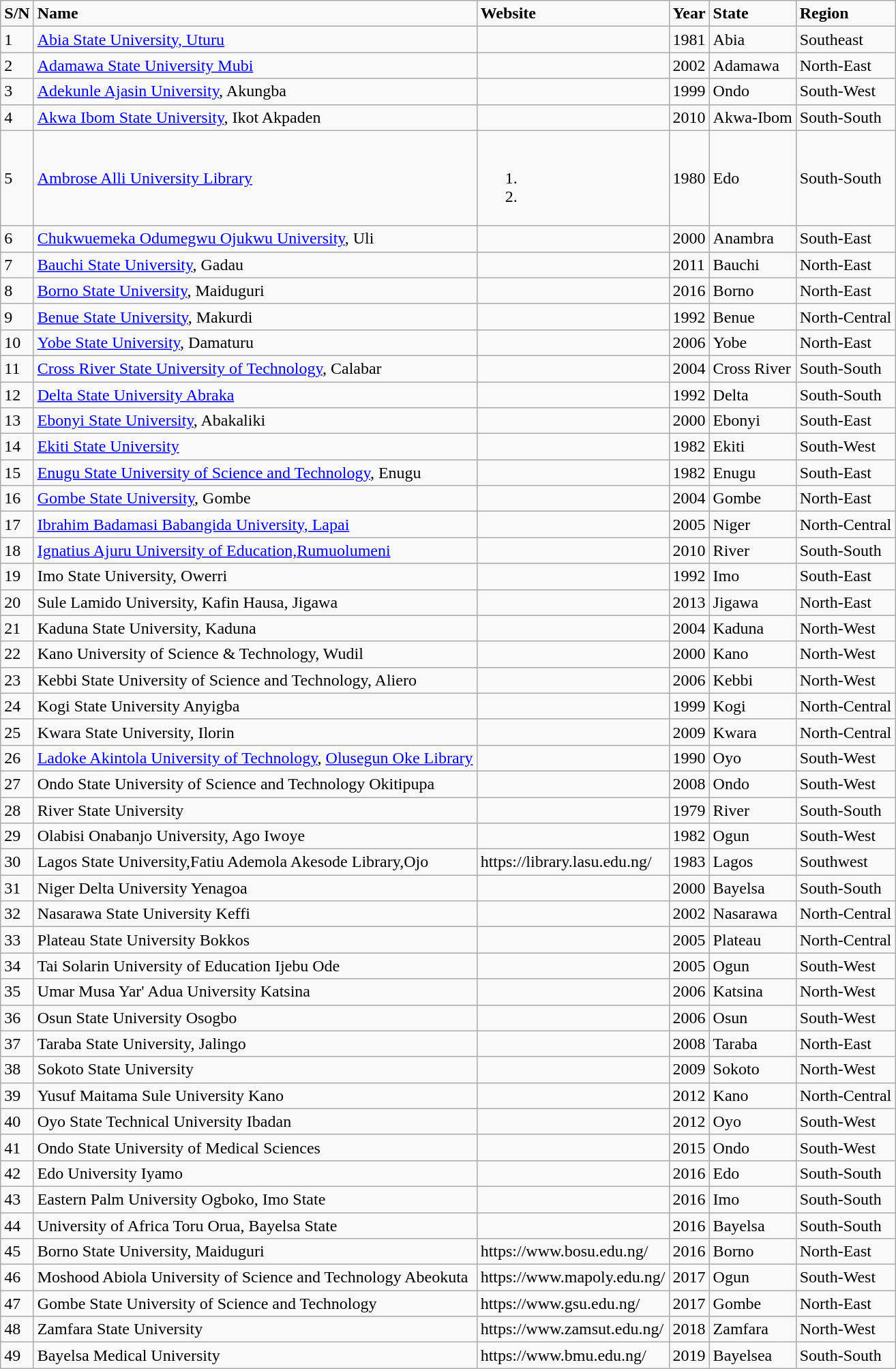<table class="wikitable sortable">
<tr>
<td><strong>S/N</strong></td>
<td><strong>Name</strong></td>
<td><strong>Website</strong></td>
<td><strong>Year</strong></td>
<td><strong>State</strong></td>
<td><strong>Region</strong></td>
</tr>
<tr>
<td>1</td>
<td><a href='#'>Abia State University, Uturu</a></td>
<td></td>
<td>1981</td>
<td>Abia</td>
<td>Southeast</td>
</tr>
<tr>
<td>2</td>
<td><a href='#'>Adamawa State University Mubi</a></td>
<td></td>
<td>2002</td>
<td>Adamawa</td>
<td>North-East</td>
</tr>
<tr>
<td>3</td>
<td><a href='#'>Adekunle Ajasin University</a>, Akungba</td>
<td></td>
<td>1999</td>
<td>Ondo</td>
<td>South-West</td>
</tr>
<tr>
<td>4</td>
<td><a href='#'>Akwa Ibom State University</a>, Ikot Akpaden</td>
<td></td>
<td>2010</td>
<td>Akwa-Ibom</td>
<td>South-South</td>
</tr>
<tr>
<td>5</td>
<td><a href='#'>Ambrose Alli University Library</a></td>
<td><br><ol><li></li><li></li></ol></td>
<td>1980</td>
<td>Edo</td>
<td>South-South</td>
</tr>
<tr>
<td>6</td>
<td><a href='#'>Chukwuemeka Odumegwu Ojukwu University</a>, Uli</td>
<td></td>
<td>2000</td>
<td>Anambra</td>
<td>South-East</td>
</tr>
<tr>
<td>7</td>
<td><a href='#'>Bauchi State University</a>, Gadau</td>
<td></td>
<td>2011</td>
<td>Bauchi</td>
<td>North-East</td>
</tr>
<tr>
<td>8</td>
<td><a href='#'>Borno State University</a>, Maiduguri</td>
<td></td>
<td>2016</td>
<td>Borno</td>
<td>North-East</td>
</tr>
<tr>
<td>9</td>
<td><a href='#'>Benue State University</a>, Makurdi</td>
<td></td>
<td>1992</td>
<td>Benue</td>
<td>North-Central</td>
</tr>
<tr>
<td>10</td>
<td><a href='#'>Yobe State University</a>, Damaturu</td>
<td></td>
<td>2006</td>
<td>Yobe</td>
<td>North-East</td>
</tr>
<tr>
<td>11</td>
<td><a href='#'>Cross River State University of Technology</a>, Calabar</td>
<td></td>
<td>2004</td>
<td>Cross River</td>
<td>South-South</td>
</tr>
<tr>
<td>12</td>
<td><a href='#'>Delta State University Abraka</a></td>
<td></td>
<td>1992</td>
<td>Delta</td>
<td>South-South</td>
</tr>
<tr>
<td>13</td>
<td><a href='#'>Ebonyi State University</a>, Abakaliki</td>
<td></td>
<td>2000</td>
<td>Ebonyi</td>
<td>South-East</td>
</tr>
<tr>
<td>14</td>
<td><a href='#'>Ekiti State University</a></td>
<td></td>
<td>1982</td>
<td>Ekiti</td>
<td>South-West</td>
</tr>
<tr>
<td>15</td>
<td><a href='#'>Enugu State University of Science and Technology</a>, Enugu</td>
<td></td>
<td>1982</td>
<td>Enugu</td>
<td>South-East</td>
</tr>
<tr>
<td>16</td>
<td><a href='#'>Gombe State University</a>, Gombe</td>
<td></td>
<td>2004</td>
<td>Gombe</td>
<td>North-East</td>
</tr>
<tr>
<td>17</td>
<td><a href='#'>Ibrahim Badamasi Babangida University, Lapai</a></td>
<td></td>
<td>2005</td>
<td>Niger</td>
<td>North-Central</td>
</tr>
<tr>
<td>18</td>
<td><a href='#'>Ignatius Ajuru University of Education,Rumuolumeni</a></td>
<td></td>
<td>2010</td>
<td>River</td>
<td>South-South</td>
</tr>
<tr>
<td>19</td>
<td>Imo State University, Owerri</td>
<td></td>
<td>1992</td>
<td>Imo</td>
<td>South-East</td>
</tr>
<tr>
<td>20</td>
<td>Sule Lamido University, Kafin Hausa, Jigawa</td>
<td></td>
<td>2013</td>
<td>Jigawa</td>
<td>North-East</td>
</tr>
<tr>
<td>21</td>
<td>Kaduna State University, Kaduna</td>
<td></td>
<td>2004</td>
<td>Kaduna</td>
<td>North-West</td>
</tr>
<tr>
<td>22</td>
<td>Kano University of Science & Technology, Wudil</td>
<td></td>
<td>2000</td>
<td>Kano</td>
<td>North-West</td>
</tr>
<tr>
<td>23</td>
<td>Kebbi State University of Science and Technology, Aliero</td>
<td></td>
<td>2006</td>
<td>Kebbi</td>
<td>North-West</td>
</tr>
<tr>
<td>24</td>
<td>Kogi State University Anyigba</td>
<td></td>
<td>1999</td>
<td>Kogi</td>
<td>North-Central</td>
</tr>
<tr>
<td>25</td>
<td>Kwara State University, Ilorin</td>
<td></td>
<td>2009</td>
<td>Kwara</td>
<td>North-Central</td>
</tr>
<tr>
<td>26</td>
<td><a href='#'>Ladoke Akintola University of Technology</a>, <a href='#'>Olusegun Oke Library</a></td>
<td></td>
<td>1990</td>
<td>Oyo</td>
<td>South-West</td>
</tr>
<tr>
<td>27</td>
<td>Ondo State University of Science and Technology Okitipupa</td>
<td></td>
<td>2008</td>
<td>Ondo</td>
<td>South-West</td>
</tr>
<tr>
<td>28</td>
<td>River State University</td>
<td></td>
<td>1979</td>
<td>River</td>
<td>South-South</td>
</tr>
<tr>
<td>29</td>
<td>Olabisi Onabanjo University, Ago Iwoye</td>
<td></td>
<td>1982</td>
<td>Ogun</td>
<td>South-West</td>
</tr>
<tr>
<td>30</td>
<td>Lagos State University,Fatiu Ademola Akesode Library,Ojo</td>
<td>https://library.lasu.edu.ng/</td>
<td>1983</td>
<td>Lagos</td>
<td>Southwest</td>
</tr>
<tr>
<td>31</td>
<td>Niger Delta University Yenagoa</td>
<td></td>
<td>2000</td>
<td>Bayelsa</td>
<td>South-South</td>
</tr>
<tr>
<td>32</td>
<td>Nasarawa State University Keffi</td>
<td></td>
<td>2002</td>
<td>Nasarawa</td>
<td>North-Central</td>
</tr>
<tr>
<td>33</td>
<td>Plateau State University Bokkos</td>
<td></td>
<td>2005</td>
<td>Plateau</td>
<td>North-Central</td>
</tr>
<tr>
<td>34</td>
<td>Tai Solarin University of Education Ijebu Ode</td>
<td></td>
<td>2005</td>
<td>Ogun</td>
<td>South-West</td>
</tr>
<tr>
<td>35</td>
<td>Umar Musa Yar' Adua University Katsina</td>
<td></td>
<td>2006</td>
<td>Katsina</td>
<td>North-West</td>
</tr>
<tr>
<td>36</td>
<td>Osun State University Osogbo</td>
<td></td>
<td>2006</td>
<td>Osun</td>
<td>South-West</td>
</tr>
<tr>
<td>37</td>
<td>Taraba State University, Jalingo</td>
<td></td>
<td>2008</td>
<td>Taraba</td>
<td>North-East</td>
</tr>
<tr>
<td>38</td>
<td>Sokoto State University</td>
<td></td>
<td>2009</td>
<td>Sokoto</td>
<td>North-West</td>
</tr>
<tr>
<td>39</td>
<td>Yusuf Maitama Sule University Kano</td>
<td></td>
<td>2012</td>
<td>Kano</td>
<td>North-Central</td>
</tr>
<tr>
<td>40</td>
<td>Oyo State Technical University Ibadan</td>
<td></td>
<td>2012</td>
<td>Oyo</td>
<td>South-West</td>
</tr>
<tr>
<td>41</td>
<td>Ondo State University of Medical Sciences</td>
<td></td>
<td>2015</td>
<td>Ondo</td>
<td>South-West</td>
</tr>
<tr>
<td>42</td>
<td>Edo University Iyamo</td>
<td></td>
<td>2016</td>
<td>Edo</td>
<td>South-South</td>
</tr>
<tr>
<td>43</td>
<td>Eastern Palm University Ogboko, Imo State</td>
<td></td>
<td>2016</td>
<td>Imo</td>
<td>South-South</td>
</tr>
<tr>
<td>44</td>
<td>University of Africa Toru Orua, Bayelsa State</td>
<td></td>
<td>2016</td>
<td>Bayelsa</td>
<td>South-South</td>
</tr>
<tr>
<td>45</td>
<td>Borno State University, Maiduguri</td>
<td>https://www.bosu.edu.ng/</td>
<td>2016</td>
<td>Borno</td>
<td>North-East</td>
</tr>
<tr>
<td>46</td>
<td>Moshood Abiola University of Science and Technology Abeokuta</td>
<td>https://www.mapoly.edu.ng/</td>
<td>2017</td>
<td>Ogun</td>
<td>South-West</td>
</tr>
<tr>
<td>47</td>
<td>Gombe State University of Science and Technology</td>
<td>https://www.gsu.edu.ng/</td>
<td>2017</td>
<td>Gombe</td>
<td>North-East</td>
</tr>
<tr>
<td>48</td>
<td>Zamfara State University</td>
<td>https://www.zamsut.edu.ng/</td>
<td>2018</td>
<td>Zamfara</td>
<td>North-West</td>
</tr>
<tr>
<td>49</td>
<td>Bayelsa Medical University</td>
<td>https://www.bmu.edu.ng/</td>
<td>2019</td>
<td>Bayelsea</td>
<td>South-South</td>
</tr>
</table>
